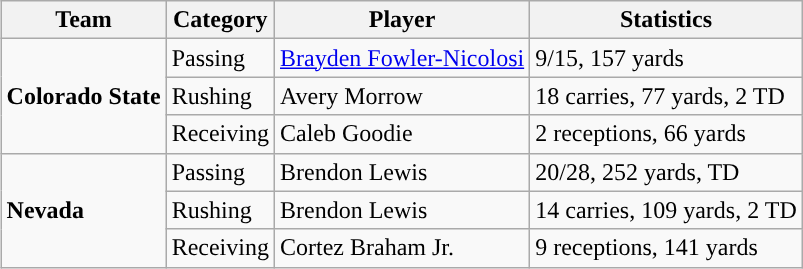<table class="wikitable" style="float: right;">
<tr>
<th>Team</th>
<th>Category</th>
<th>Player</th>
<th>Statistics</th>
</tr>
<tr>
<td rowspan=3><strong>Colorado State</strong></td>
<td>Passing</td>
<td><a href='#'>Brayden Fowler-Nicolosi</a></td>
<td>9/15, 157 yards</td>
</tr>
<tr>
<td>Rushing</td>
<td>Avery Morrow</td>
<td>18 carries, 77 yards, 2 TD</td>
</tr>
<tr>
<td>Receiving</td>
<td>Caleb Goodie</td>
<td>2 receptions, 66 yards</td>
</tr>
<tr>
<td rowspan=3><strong>Nevada</strong></td>
<td>Passing</td>
<td>Brendon Lewis</td>
<td>20/28, 252 yards, TD</td>
</tr>
<tr>
<td>Rushing</td>
<td>Brendon Lewis</td>
<td>14 carries, 109 yards, 2 TD</td>
</tr>
<tr>
<td>Receiving</td>
<td>Cortez Braham Jr.</td>
<td>9 receptions, 141 yards</td>
</tr>
</table>
